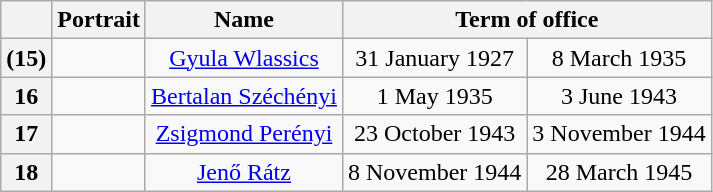<table class="wikitable" style="text-align:center">
<tr>
<th></th>
<th>Portrait</th>
<th>Name<br></th>
<th colspan=2>Term of office</th>
</tr>
<tr>
<th>(15)</th>
<td></td>
<td><a href='#'>Gyula Wlassics</a><br></td>
<td>31 January 1927</td>
<td>8 March 1935</td>
</tr>
<tr>
<th>16</th>
<td></td>
<td><a href='#'>Bertalan Széchényi</a><br></td>
<td>1 May 1935</td>
<td>3 June 1943</td>
</tr>
<tr>
<th>17</th>
<td></td>
<td><a href='#'>Zsigmond Perényi</a><br></td>
<td>23 October 1943</td>
<td>3 November 1944</td>
</tr>
<tr>
<th>18</th>
<td></td>
<td><a href='#'>Jenő Rátz</a><br></td>
<td>8 November 1944</td>
<td>28 March 1945</td>
</tr>
</table>
